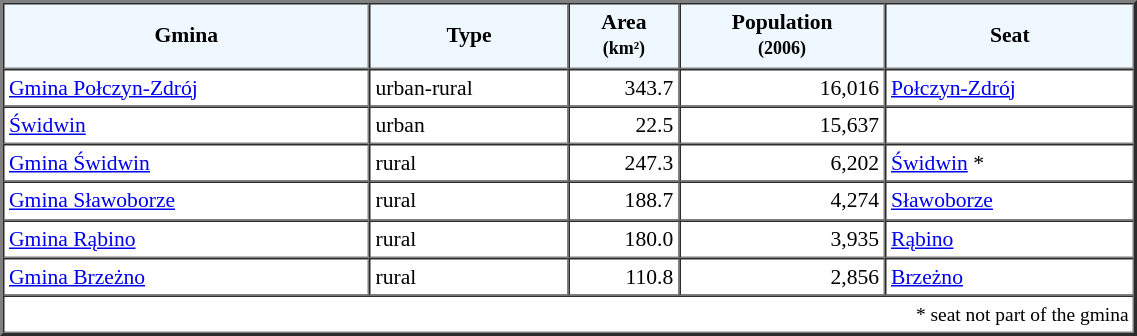<table width="60%" border="2" cellpadding="3" cellspacing="0" style="font-size:90%;line-height:120%;">
<tr bgcolor="F0F8FF">
<td style="text-align:center;"><strong>Gmina</strong></td>
<td style="text-align:center;"><strong>Type</strong></td>
<td style="text-align:center;"><strong>Area<br><small>(km²)</small></strong></td>
<td style="text-align:center;"><strong>Population<br><small>(2006)</small></strong></td>
<td style="text-align:center;"><strong>Seat</strong></td>
</tr>
<tr>
<td><a href='#'>Gmina Połczyn-Zdrój</a></td>
<td>urban-rural</td>
<td style="text-align:right;">343.7</td>
<td style="text-align:right;">16,016</td>
<td><a href='#'>Połczyn-Zdrój</a></td>
</tr>
<tr>
<td><a href='#'>Świdwin</a></td>
<td>urban</td>
<td style="text-align:right;">22.5</td>
<td style="text-align:right;">15,637</td>
<td> </td>
</tr>
<tr>
<td><a href='#'>Gmina Świdwin</a></td>
<td>rural</td>
<td style="text-align:right;">247.3</td>
<td style="text-align:right;">6,202</td>
<td><a href='#'>Świdwin</a> *</td>
</tr>
<tr>
<td><a href='#'>Gmina Sławoborze</a></td>
<td>rural</td>
<td style="text-align:right;">188.7</td>
<td style="text-align:right;">4,274</td>
<td><a href='#'>Sławoborze</a></td>
</tr>
<tr>
<td><a href='#'>Gmina Rąbino</a></td>
<td>rural</td>
<td style="text-align:right;">180.0</td>
<td style="text-align:right;">3,935</td>
<td><a href='#'>Rąbino</a></td>
</tr>
<tr>
<td><a href='#'>Gmina Brzeżno</a></td>
<td>rural</td>
<td style="text-align:right;">110.8</td>
<td style="text-align:right;">2,856</td>
<td><a href='#'>Brzeżno</a></td>
</tr>
<tr>
<td colspan=5 style="text-align:right;font-size:90%">* seat not part of the gmina</td>
</tr>
<tr>
</tr>
</table>
